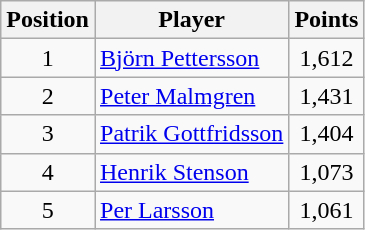<table class="wikitable">
<tr>
<th>Position</th>
<th>Player</th>
<th>Points</th>
</tr>
<tr>
<td align=center>1</td>
<td> <a href='#'>Björn Pettersson</a></td>
<td align=center>1,612</td>
</tr>
<tr>
<td align=center>2</td>
<td> <a href='#'>Peter Malmgren</a></td>
<td align=center>1,431</td>
</tr>
<tr>
<td align=center>3</td>
<td> <a href='#'>Patrik Gottfridsson</a></td>
<td align=center>1,404</td>
</tr>
<tr>
<td align=center>4</td>
<td> <a href='#'>Henrik Stenson</a></td>
<td align=center>1,073</td>
</tr>
<tr>
<td align=center>5</td>
<td> <a href='#'>Per Larsson</a></td>
<td align=center>1,061</td>
</tr>
</table>
